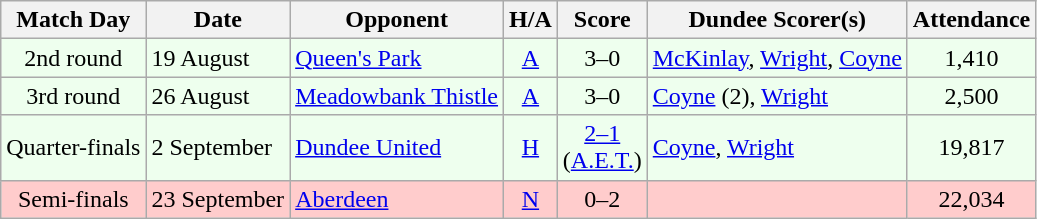<table class="wikitable" style="text-align:center">
<tr>
<th>Match Day</th>
<th>Date</th>
<th>Opponent</th>
<th>H/A</th>
<th>Score</th>
<th>Dundee Scorer(s)</th>
<th>Attendance</th>
</tr>
<tr bgcolor="#EEFFEE">
<td>2nd round</td>
<td align="left">19 August</td>
<td align="left"><a href='#'>Queen's Park</a></td>
<td><a href='#'>A</a></td>
<td>3–0</td>
<td align="left"><a href='#'>McKinlay</a>, <a href='#'>Wright</a>, <a href='#'>Coyne</a></td>
<td>1,410</td>
</tr>
<tr bgcolor="#EEFFEE">
<td>3rd round</td>
<td align="left">26 August</td>
<td align="left"><a href='#'>Meadowbank Thistle</a></td>
<td><a href='#'>A</a></td>
<td>3–0</td>
<td align="left"><a href='#'>Coyne</a> (2), <a href='#'>Wright</a></td>
<td>2,500</td>
</tr>
<tr bgcolor="#EEFFEE">
<td>Quarter-finals</td>
<td align="left">2 September</td>
<td align="left"><a href='#'>Dundee United</a></td>
<td><a href='#'>H</a></td>
<td><a href='#'>2–1</a><br>(<a href='#'>A.E.T.</a>)</td>
<td align="left"><a href='#'>Coyne</a>, <a href='#'>Wright</a></td>
<td>19,817</td>
</tr>
<tr bgcolor="#FFCCCC">
<td>Semi-finals</td>
<td align="left">23 September</td>
<td align="left"><a href='#'>Aberdeen</a></td>
<td><a href='#'>N</a></td>
<td>0–2</td>
<td align="left"></td>
<td>22,034</td>
</tr>
</table>
